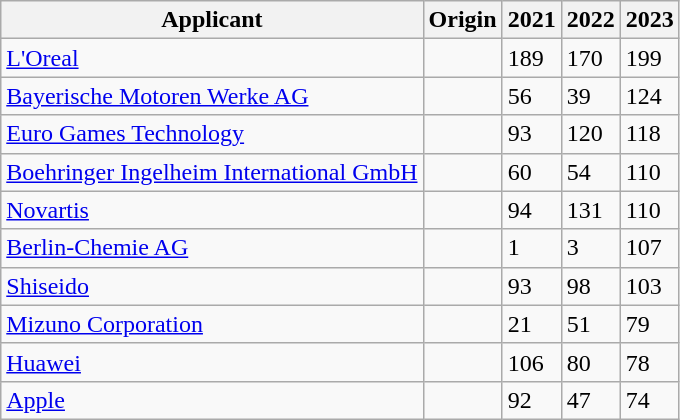<table class="sortable wikitable">
<tr>
<th>Applicant</th>
<th>Origin</th>
<th>2021</th>
<th>2022</th>
<th>2023</th>
</tr>
<tr>
<td><a href='#'>L'Oreal</a></td>
<td></td>
<td>189</td>
<td>170</td>
<td>199</td>
</tr>
<tr>
<td><a href='#'>Bayerische Motoren Werke AG</a></td>
<td></td>
<td>56</td>
<td>39</td>
<td>124</td>
</tr>
<tr>
<td><a href='#'>Euro Games Technology</a></td>
<td></td>
<td>93</td>
<td>120</td>
<td>118</td>
</tr>
<tr>
<td><a href='#'>Boehringer Ingelheim International GmbH</a></td>
<td></td>
<td>60</td>
<td>54</td>
<td>110</td>
</tr>
<tr>
<td><a href='#'>Novartis</a></td>
<td></td>
<td>94</td>
<td>131</td>
<td>110</td>
</tr>
<tr>
<td><a href='#'>Berlin-Chemie AG</a></td>
<td></td>
<td>1</td>
<td>3</td>
<td>107</td>
</tr>
<tr>
<td><a href='#'>Shiseido</a></td>
<td></td>
<td>93</td>
<td>98</td>
<td>103</td>
</tr>
<tr>
<td><a href='#'>Mizuno Corporation</a></td>
<td></td>
<td>21</td>
<td>51</td>
<td>79</td>
</tr>
<tr>
<td><a href='#'>Huawei</a></td>
<td></td>
<td>106</td>
<td>80</td>
<td>78</td>
</tr>
<tr>
<td><a href='#'>Apple</a></td>
<td></td>
<td>92</td>
<td>47</td>
<td>74</td>
</tr>
</table>
